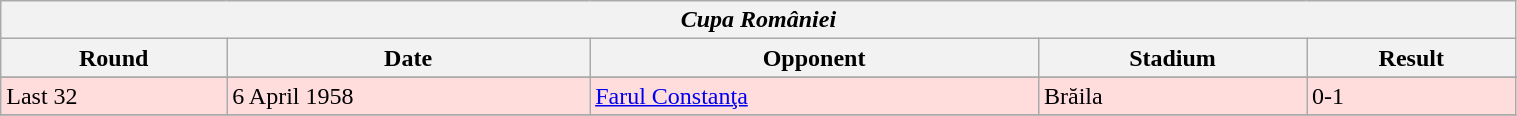<table class="wikitable" style="width:80%;">
<tr>
<th colspan="5" style="text-align:center;"><em>Cupa României</em></th>
</tr>
<tr>
<th>Round</th>
<th>Date</th>
<th>Opponent</th>
<th>Stadium</th>
<th>Result</th>
</tr>
<tr>
</tr>
<tr bgcolor="#ffdddd">
<td>Last 32</td>
<td>6 April 1958</td>
<td><a href='#'>Farul Constanţa</a></td>
<td>Brăila</td>
<td>0-1</td>
</tr>
<tr>
</tr>
</table>
